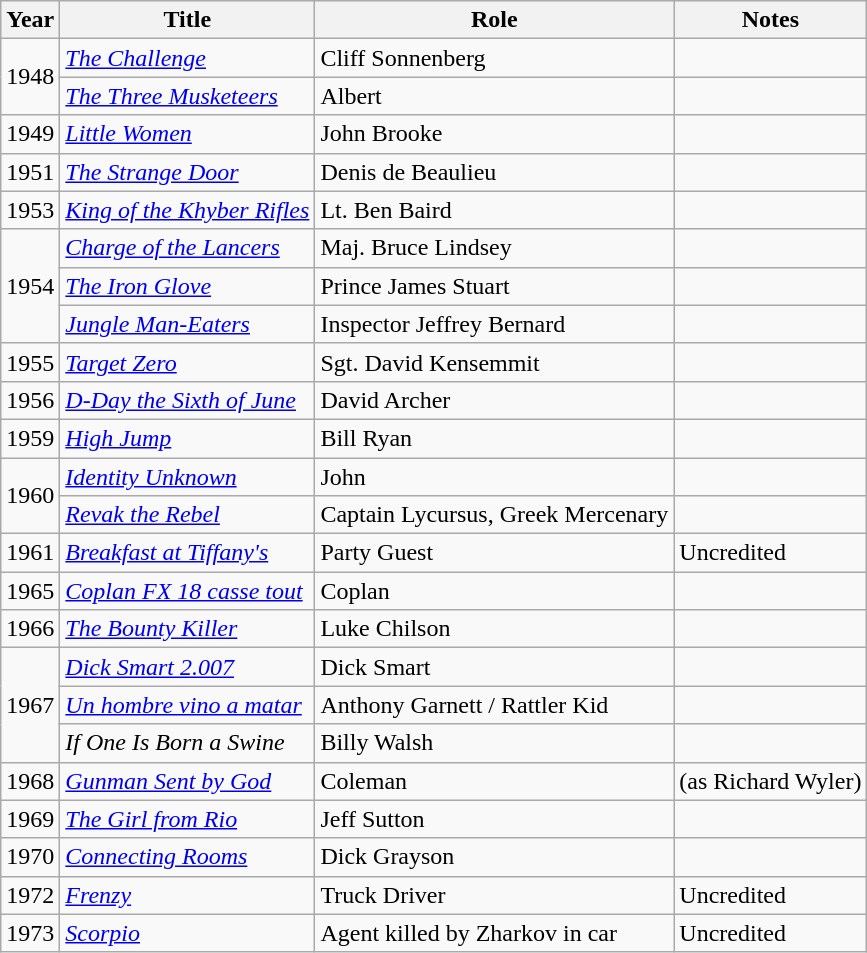<table class="wikitable sortable">
<tr>
<th>Year</th>
<th>Title</th>
<th>Role</th>
<th class = "unsortable">Notes</th>
</tr>
<tr>
<td rowspan=2>1948</td>
<td><em><a href='#'>The Challenge</a></em></td>
<td>Cliff Sonnenberg</td>
<td></td>
</tr>
<tr>
<td><em><a href='#'>The Three Musketeers</a></em></td>
<td>Albert</td>
<td></td>
</tr>
<tr>
<td>1949</td>
<td><em><a href='#'>Little Women</a></em></td>
<td>John Brooke</td>
<td></td>
</tr>
<tr>
<td>1951</td>
<td><em><a href='#'>The Strange Door</a></em></td>
<td>Denis de Beaulieu</td>
<td></td>
</tr>
<tr>
<td>1953</td>
<td><em><a href='#'>King of the Khyber Rifles</a></em></td>
<td>Lt. Ben Baird</td>
<td></td>
</tr>
<tr>
<td rowspan=3>1954</td>
<td><em><a href='#'>Charge of the Lancers</a></em></td>
<td>Maj. Bruce Lindsey</td>
<td></td>
</tr>
<tr>
<td><em><a href='#'>The Iron Glove</a></em></td>
<td>Prince James Stuart</td>
<td></td>
</tr>
<tr>
<td><em><a href='#'>Jungle Man-Eaters</a></em></td>
<td>Inspector Jeffrey Bernard</td>
<td></td>
</tr>
<tr>
<td>1955</td>
<td><em><a href='#'>Target Zero</a></em></td>
<td>Sgt. David Kensemmit</td>
<td></td>
</tr>
<tr>
<td>1956</td>
<td><em><a href='#'>D-Day the Sixth of June</a></em></td>
<td>David Archer</td>
<td></td>
</tr>
<tr>
<td>1959</td>
<td><em><a href='#'>High Jump</a></em></td>
<td>Bill Ryan</td>
<td></td>
</tr>
<tr>
<td rowspan=2>1960</td>
<td><em><a href='#'>Identity Unknown</a></em></td>
<td>John</td>
<td></td>
</tr>
<tr>
<td><em><a href='#'>Revak the Rebel</a></em></td>
<td>Captain Lycursus, Greek Mercenary</td>
<td></td>
</tr>
<tr>
<td>1961</td>
<td><em><a href='#'>Breakfast at Tiffany's</a></em></td>
<td>Party Guest</td>
<td>Uncredited</td>
</tr>
<tr>
<td>1965</td>
<td><em><a href='#'>Coplan FX 18 casse tout</a></em></td>
<td>Coplan</td>
<td></td>
</tr>
<tr>
<td>1966</td>
<td><em><a href='#'>The Bounty Killer</a></em></td>
<td>Luke Chilson</td>
<td></td>
</tr>
<tr>
<td rowspan=3>1967</td>
<td><em><a href='#'>Dick Smart 2.007</a></em></td>
<td>Dick Smart</td>
<td></td>
</tr>
<tr>
<td><em><a href='#'>Un hombre vino a matar</a></em></td>
<td>Anthony Garnett / Rattler Kid</td>
<td></td>
</tr>
<tr>
<td><em>If One Is Born a Swine</em></td>
<td>Billy Walsh</td>
<td></td>
</tr>
<tr>
<td>1968</td>
<td><em><a href='#'>Gunman Sent by God</a></em></td>
<td>Coleman</td>
<td>(as Richard Wyler)</td>
</tr>
<tr>
<td>1969</td>
<td><em><a href='#'>The Girl from Rio</a></em></td>
<td>Jeff Sutton</td>
<td></td>
</tr>
<tr>
<td>1970</td>
<td><em><a href='#'>Connecting Rooms</a></em></td>
<td>Dick Grayson</td>
<td></td>
</tr>
<tr>
<td>1972</td>
<td><em><a href='#'>Frenzy</a></em></td>
<td>Truck Driver</td>
<td>Uncredited</td>
</tr>
<tr>
<td>1973</td>
<td><em><a href='#'>Scorpio</a></em></td>
<td>Agent killed by Zharkov in car</td>
<td>Uncredited</td>
</tr>
</table>
